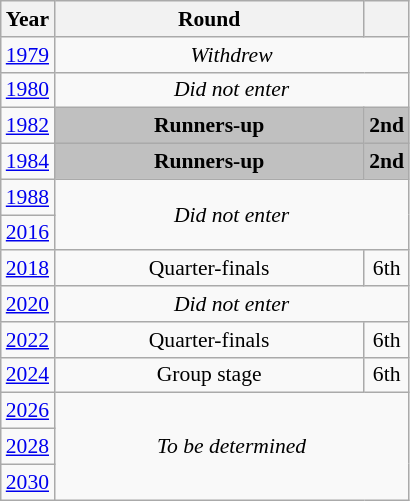<table class="wikitable" style="text-align: center; font-size:90%">
<tr>
<th>Year</th>
<th style="width:200px">Round</th>
<th></th>
</tr>
<tr>
<td><a href='#'>1979</a></td>
<td colspan="2"><em>Withdrew</em></td>
</tr>
<tr>
<td><a href='#'>1980</a></td>
<td colspan="2"><em>Did not enter</em></td>
</tr>
<tr>
<td><a href='#'>1982</a></td>
<td bgcolor=Silver><strong>Runners-up</strong></td>
<td bgcolor=Silver><strong>2nd</strong></td>
</tr>
<tr>
<td><a href='#'>1984</a></td>
<td bgcolor=Silver><strong>Runners-up</strong></td>
<td bgcolor=Silver><strong>2nd</strong></td>
</tr>
<tr>
<td><a href='#'>1988</a></td>
<td colspan="2" rowspan="2"><em>Did not enter</em></td>
</tr>
<tr>
<td><a href='#'>2016</a></td>
</tr>
<tr>
<td><a href='#'>2018</a></td>
<td>Quarter-finals</td>
<td>6th</td>
</tr>
<tr>
<td><a href='#'>2020</a></td>
<td colspan="2"><em>Did not enter</em></td>
</tr>
<tr>
<td><a href='#'>2022</a></td>
<td>Quarter-finals</td>
<td>6th</td>
</tr>
<tr>
<td><a href='#'>2024</a></td>
<td>Group stage</td>
<td>6th</td>
</tr>
<tr>
<td><a href='#'>2026</a></td>
<td colspan="2" rowspan="3"><em>To be determined</em></td>
</tr>
<tr>
<td><a href='#'>2028</a></td>
</tr>
<tr>
<td><a href='#'>2030</a></td>
</tr>
</table>
